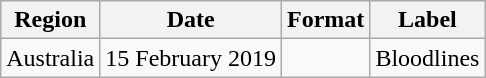<table class="wikitable plainrowheaders">
<tr>
<th scope="col">Region</th>
<th scope="col">Date</th>
<th scope="col">Format</th>
<th scope="col">Label</th>
</tr>
<tr>
<td>Australia</td>
<td>15 February 2019</td>
<td></td>
<td>Bloodlines</td>
</tr>
</table>
